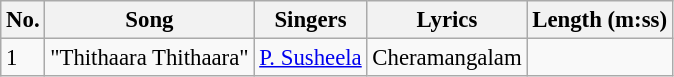<table class="wikitable" style="font-size:95%;">
<tr>
<th>No.</th>
<th>Song</th>
<th>Singers</th>
<th>Lyrics</th>
<th>Length (m:ss)</th>
</tr>
<tr>
<td>1</td>
<td>"Thithaara Thithaara"</td>
<td><a href='#'>P. Susheela</a></td>
<td>Cheramangalam</td>
<td></td>
</tr>
</table>
